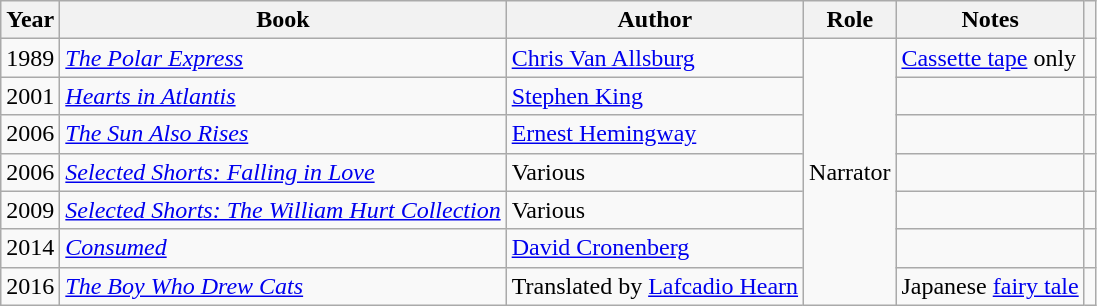<table class="wikitable unsortable">
<tr>
<th>Year</th>
<th>Book</th>
<th>Author</th>
<th>Role</th>
<th>Notes</th>
<th></th>
</tr>
<tr>
<td>1989</td>
<td><em><a href='#'>The Polar Express</a></em></td>
<td><a href='#'>Chris Van Allsburg</a></td>
<td rowspan="7">Narrator</td>
<td><a href='#'>Cassette tape</a> only</td>
<td></td>
</tr>
<tr>
<td>2001</td>
<td><em><a href='#'>Hearts in Atlantis</a></em></td>
<td><a href='#'>Stephen King</a></td>
<td></td>
<td></td>
</tr>
<tr>
<td>2006</td>
<td><em><a href='#'>The Sun Also Rises</a></em></td>
<td><a href='#'>Ernest Hemingway</a></td>
<td></td>
<td></td>
</tr>
<tr>
<td>2006</td>
<td><em><a href='#'>Selected Shorts: Falling in Love</a></em></td>
<td>Various</td>
<td></td>
<td></td>
</tr>
<tr>
<td>2009</td>
<td><em><a href='#'>Selected Shorts: The William Hurt Collection</a></em></td>
<td>Various</td>
<td></td>
<td></td>
</tr>
<tr>
<td>2014</td>
<td><em><a href='#'>Consumed</a></em></td>
<td><a href='#'>David Cronenberg</a></td>
<td></td>
<td></td>
</tr>
<tr>
<td>2016</td>
<td><em><a href='#'>The Boy Who Drew Cats</a></em></td>
<td>Translated by <a href='#'>Lafcadio Hearn</a></td>
<td>Japanese <a href='#'>fairy tale</a></td>
<td></td>
</tr>
</table>
